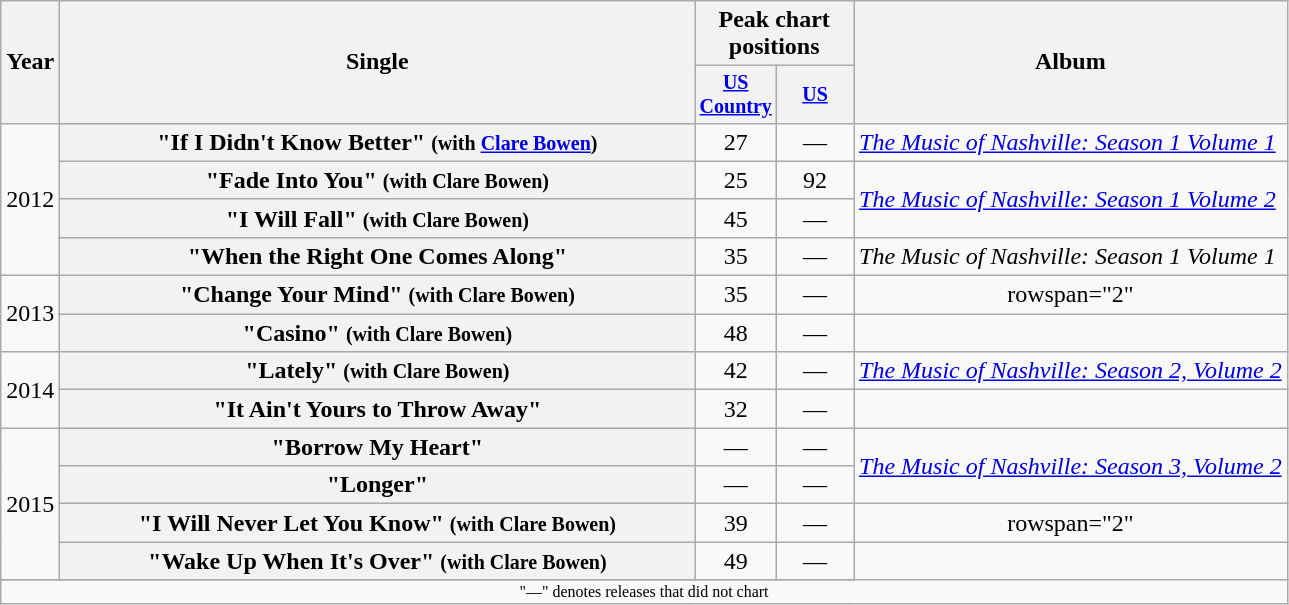<table class="wikitable plainrowheaders" style="text-align:center;">
<tr>
<th rowspan="2">Year</th>
<th rowspan="2" style="width:26em;">Single</th>
<th colspan="2">Peak chart<br>positions</th>
<th rowspan="2">Album</th>
</tr>
<tr style="font-size:smaller;">
<th style="width:45px;"><a href='#'>US Country</a><br></th>
<th style="width:45px;"><a href='#'>US</a><br></th>
</tr>
<tr>
<td rowspan="4">2012</td>
<th scope="row">"If I Didn't Know Better" <small>(with <a href='#'>Clare Bowen</a>)</small></th>
<td>27</td>
<td>—</td>
<td style="text-align:left;"><em><a href='#'>The Music of Nashville: Season 1 Volume 1</a></em></td>
</tr>
<tr>
<th scope="row">"Fade Into You" <small>(with Clare Bowen)</small></th>
<td>25</td>
<td>92</td>
<td style="text-align:left;" rowspan="2"><em><a href='#'>The Music of Nashville: Season 1 Volume 2</a></em></td>
</tr>
<tr>
<th scope="row">"I Will Fall" <small>(with Clare Bowen)</small></th>
<td>45</td>
<td>—</td>
</tr>
<tr>
<th scope="row">"When the Right One Comes Along"</th>
<td>35</td>
<td>—</td>
<td style="text-align:left;"><em>The Music of Nashville: Season 1 Volume 1</em></td>
</tr>
<tr>
<td rowspan="2">2013</td>
<th scope="row">"Change Your Mind" <small>(with Clare Bowen)</small></th>
<td>35</td>
<td>—</td>
<td>rowspan="2" </td>
</tr>
<tr>
<th scope="row">"Casino" <small>(with Clare Bowen)</small></th>
<td>48</td>
<td>—</td>
</tr>
<tr>
<td rowspan="2">2014</td>
<th scope="row">"Lately" <small>(with Clare Bowen)</small></th>
<td>42</td>
<td>—</td>
<td style="text-align:left;"><em><a href='#'>The Music of Nashville: Season 2, Volume 2</a></em></td>
</tr>
<tr>
<th scope="row">"It Ain't Yours to Throw Away"</th>
<td>32</td>
<td>—</td>
<td></td>
</tr>
<tr>
<td rowspan="4">2015</td>
<th scope="row">"Borrow My Heart" </th>
<td>—</td>
<td>—</td>
<td style="text-align:left;" rowspan="2"><em><a href='#'>The Music of Nashville: Season 3, Volume 2</a></em></td>
</tr>
<tr>
<th scope="row">"Longer" </th>
<td>—</td>
<td>—</td>
</tr>
<tr>
<th scope="row">"I Will Never Let You Know" <small>(with Clare Bowen)</small></th>
<td>39</td>
<td>—</td>
<td>rowspan="2" </td>
</tr>
<tr>
<th scope="row">"Wake Up When It's Over" <small>(with Clare Bowen)</small></th>
<td>49</td>
<td>—</td>
</tr>
<tr>
</tr>
<tr>
<td colspan="5" style="font-size:8pt">"—" denotes releases that did not chart</td>
</tr>
</table>
